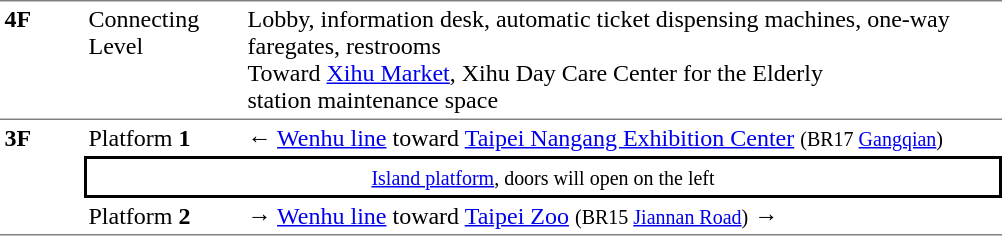<table table border=0 cellspacing=0 cellpadding=3>
<tr>
<td style="border-bottom:solid 1px gray;border-top:solid 1px gray;" width=50 valign=top><strong>4F</strong></td>
<td style="border-top:solid 1px gray;border-bottom:solid 1px gray;" width=100 valign=top>Connecting Level</td>
<td style="border-top:solid 1px gray;border-bottom:solid 1px gray;" width=500 valign=top>Lobby, information desk, automatic ticket dispensing machines, one-way faregates, restrooms<br>Toward <a href='#'>Xihu Market</a>, Xihu Day Care Center for the Elderly<br>station maintenance space</td>
</tr>
<tr>
<td style="border-bottom:solid 1px gray;" width=50 rowspan=10 valign=top><strong>3F</strong></td>
</tr>
<tr>
<td>Platform <span><strong>1</strong></span></td>
<td>←  <a href='#'>Wenhu line</a> toward <a href='#'>Taipei Nangang Exhibition Center</a> <small>(BR17 <a href='#'>Gangqian</a>)</small></td>
</tr>
<tr>
<td style="border-top:solid 2px black;border-right:solid 2px black;border-left:solid 2px black;border-bottom:solid 2px black;text-align:center;" colspan=2><small><a href='#'>Island platform</a>, doors will open on the left</small></td>
</tr>
<tr>
<td style="border-bottom:solid 1px gray;">Platform <span><strong>2</strong></span></td>
<td style="border-bottom:solid 1px gray;"><span>→</span>  <a href='#'>Wenhu line</a> toward <a href='#'>Taipei Zoo</a> <small>(BR15 <a href='#'>Jiannan Road</a>)</small> →</td>
</tr>
</table>
